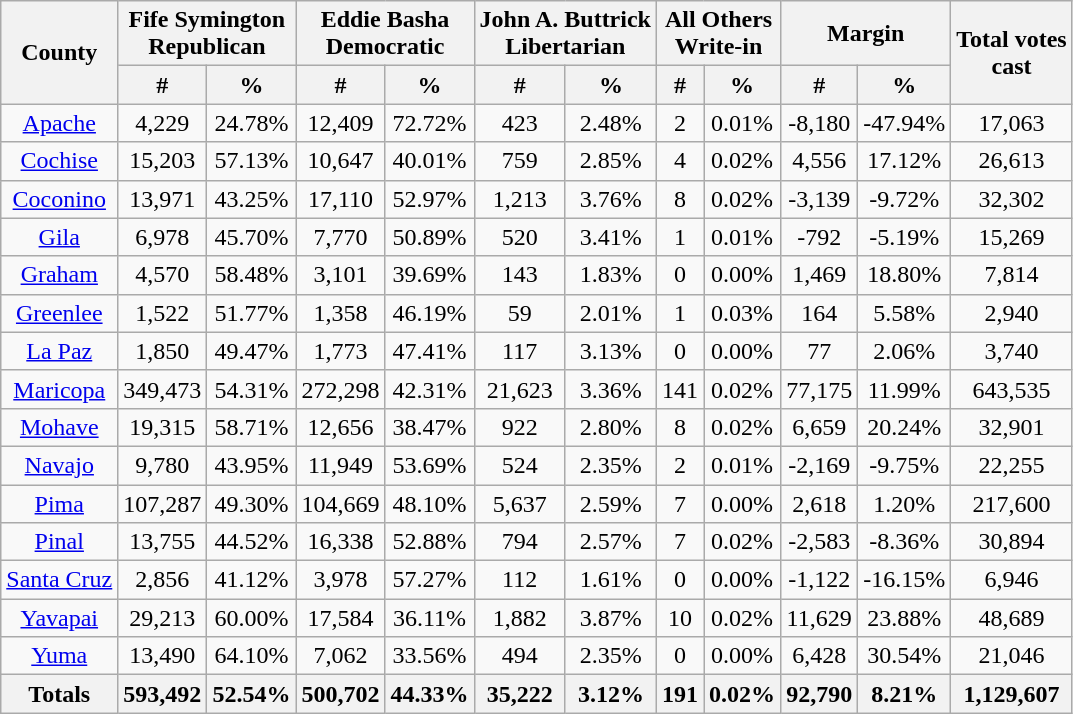<table class="wikitable sortable">
<tr>
<th rowspan="2">County</th>
<th style="text-align:center;" colspan="2">Fife Symington<br>Republican</th>
<th style="text-align:center;" colspan="2">Eddie Basha<br>Democratic</th>
<th style="text-align:center;" colspan="2">John A. Buttrick<br>Libertarian</th>
<th style="text-align:center;" colspan="2">All Others <br>Write-in</th>
<th style="text-align:center;" colspan="2">Margin</th>
<th style="text-align:center;" rowspan="2">Total votes<br>cast</th>
</tr>
<tr>
<th style="text-align:center;" data-sort-type="number">#</th>
<th style="text-align:center;" data-sort-type="number">%</th>
<th style="text-align:center;" data-sort-type="number">#</th>
<th style="text-align:center;" data-sort-type="number">%</th>
<th style="text-align:center;" data-sort-type="number">#</th>
<th style="text-align:center;" data-sort-type="number">%</th>
<th style="text-align:center;" data-sort-type="number">#</th>
<th style="text-align:center;" data-sort-type="number">%</th>
<th style="text-align:center;" data-sort-type="number">#</th>
<th style="text-align:center;" data-sort-type="number">%</th>
</tr>
<tr style="text-align:center;">
<td><a href='#'>Apache</a></td>
<td>4,229</td>
<td>24.78%</td>
<td>12,409</td>
<td>72.72%</td>
<td>423</td>
<td>2.48%</td>
<td>2</td>
<td>0.01%</td>
<td>-8,180</td>
<td>-47.94%</td>
<td>17,063</td>
</tr>
<tr style="text-align:center;">
<td><a href='#'>Cochise</a></td>
<td>15,203</td>
<td>57.13%</td>
<td>10,647</td>
<td>40.01%</td>
<td>759</td>
<td>2.85%</td>
<td>4</td>
<td>0.02%</td>
<td>4,556</td>
<td>17.12%</td>
<td>26,613</td>
</tr>
<tr style="text-align:center;">
<td><a href='#'>Coconino</a></td>
<td>13,971</td>
<td>43.25%</td>
<td>17,110</td>
<td>52.97%</td>
<td>1,213</td>
<td>3.76%</td>
<td>8</td>
<td>0.02%</td>
<td>-3,139</td>
<td>-9.72%</td>
<td>32,302</td>
</tr>
<tr style="text-align:center;">
<td><a href='#'>Gila</a></td>
<td>6,978</td>
<td>45.70%</td>
<td>7,770</td>
<td>50.89%</td>
<td>520</td>
<td>3.41%</td>
<td>1</td>
<td>0.01%</td>
<td>-792</td>
<td>-5.19%</td>
<td>15,269</td>
</tr>
<tr style="text-align:center;">
<td><a href='#'>Graham</a></td>
<td>4,570</td>
<td>58.48%</td>
<td>3,101</td>
<td>39.69%</td>
<td>143</td>
<td>1.83%</td>
<td>0</td>
<td>0.00%</td>
<td>1,469</td>
<td>18.80%</td>
<td>7,814</td>
</tr>
<tr style="text-align:center;">
<td><a href='#'>Greenlee</a></td>
<td>1,522</td>
<td>51.77%</td>
<td>1,358</td>
<td>46.19%</td>
<td>59</td>
<td>2.01%</td>
<td>1</td>
<td>0.03%</td>
<td>164</td>
<td>5.58%</td>
<td>2,940</td>
</tr>
<tr style="text-align:center;">
<td><a href='#'>La Paz</a></td>
<td>1,850</td>
<td>49.47%</td>
<td>1,773</td>
<td>47.41%</td>
<td>117</td>
<td>3.13%</td>
<td>0</td>
<td>0.00%</td>
<td>77</td>
<td>2.06%</td>
<td>3,740</td>
</tr>
<tr style="text-align:center;">
<td><a href='#'>Maricopa</a></td>
<td>349,473</td>
<td>54.31%</td>
<td>272,298</td>
<td>42.31%</td>
<td>21,623</td>
<td>3.36%</td>
<td>141</td>
<td>0.02%</td>
<td>77,175</td>
<td>11.99%</td>
<td>643,535</td>
</tr>
<tr style="text-align:center;">
<td><a href='#'>Mohave</a></td>
<td>19,315</td>
<td>58.71%</td>
<td>12,656</td>
<td>38.47%</td>
<td>922</td>
<td>2.80%</td>
<td>8</td>
<td>0.02%</td>
<td>6,659</td>
<td>20.24%</td>
<td>32,901</td>
</tr>
<tr style="text-align:center;">
<td><a href='#'>Navajo</a></td>
<td>9,780</td>
<td>43.95%</td>
<td>11,949</td>
<td>53.69%</td>
<td>524</td>
<td>2.35%</td>
<td>2</td>
<td>0.01%</td>
<td>-2,169</td>
<td>-9.75%</td>
<td>22,255</td>
</tr>
<tr style="text-align:center;">
<td><a href='#'>Pima</a></td>
<td>107,287</td>
<td>49.30%</td>
<td>104,669</td>
<td>48.10%</td>
<td>5,637</td>
<td>2.59%</td>
<td>7</td>
<td>0.00%</td>
<td>2,618</td>
<td>1.20%</td>
<td>217,600</td>
</tr>
<tr style="text-align:center;">
<td><a href='#'>Pinal</a></td>
<td>13,755</td>
<td>44.52%</td>
<td>16,338</td>
<td>52.88%</td>
<td>794</td>
<td>2.57%</td>
<td>7</td>
<td>0.02%</td>
<td>-2,583</td>
<td>-8.36%</td>
<td>30,894</td>
</tr>
<tr style="text-align:center;">
<td><a href='#'>Santa Cruz</a></td>
<td>2,856</td>
<td>41.12%</td>
<td>3,978</td>
<td>57.27%</td>
<td>112</td>
<td>1.61%</td>
<td>0</td>
<td>0.00%</td>
<td>-1,122</td>
<td>-16.15%</td>
<td>6,946</td>
</tr>
<tr style="text-align:center;">
<td><a href='#'>Yavapai</a></td>
<td>29,213</td>
<td>60.00%</td>
<td>17,584</td>
<td>36.11%</td>
<td>1,882</td>
<td>3.87%</td>
<td>10</td>
<td>0.02%</td>
<td>11,629</td>
<td>23.88%</td>
<td>48,689</td>
</tr>
<tr style="text-align:center;">
<td><a href='#'>Yuma</a></td>
<td>13,490</td>
<td>64.10%</td>
<td>7,062</td>
<td>33.56%</td>
<td>494</td>
<td>2.35%</td>
<td>0</td>
<td>0.00%</td>
<td>6,428</td>
<td>30.54%</td>
<td>21,046</td>
</tr>
<tr style="text-align:center;">
<th>Totals</th>
<th>593,492</th>
<th>52.54%</th>
<th>500,702</th>
<th>44.33%</th>
<th>35,222</th>
<th>3.12%</th>
<th>191</th>
<th>0.02%</th>
<th>92,790</th>
<th>8.21%</th>
<th>1,129,607</th>
</tr>
</table>
